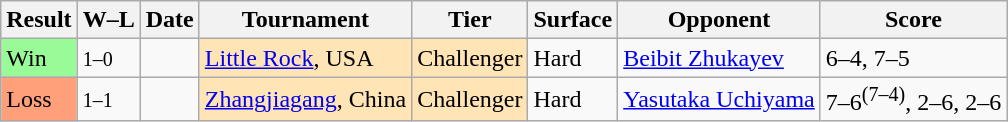<table class="sortable wikitable">
<tr>
<th>Result</th>
<th class="unsortable">W–L</th>
<th>Date</th>
<th>Tournament</th>
<th>Tier</th>
<th>Surface</th>
<th>Opponent</th>
<th class="unsortable">Score</th>
</tr>
<tr>
<td bgcolor=98FB98>Win</td>
<td><small>1–0</small></td>
<td><a href='#'></a></td>
<td bgcolor=moccasin><a href='#'>Little Rock</a>, USA</td>
<td bgcolor=moccasin>Challenger</td>
<td>Hard</td>
<td> <a href='#'>Beibit Zhukayev</a></td>
<td>6–4, 7–5</td>
</tr>
<tr>
<td bgcolor=FFA07A>Loss</td>
<td><small>1–1</small></td>
<td><a href='#'></a></td>
<td bgcolor=moccasin><a href='#'>Zhangjiagang</a>, China</td>
<td bgcolor=moccasin>Challenger</td>
<td>Hard</td>
<td> <a href='#'>Yasutaka Uchiyama</a></td>
<td>7–6<sup>(7–4)</sup>, 2–6, 2–6</td>
</tr>
</table>
